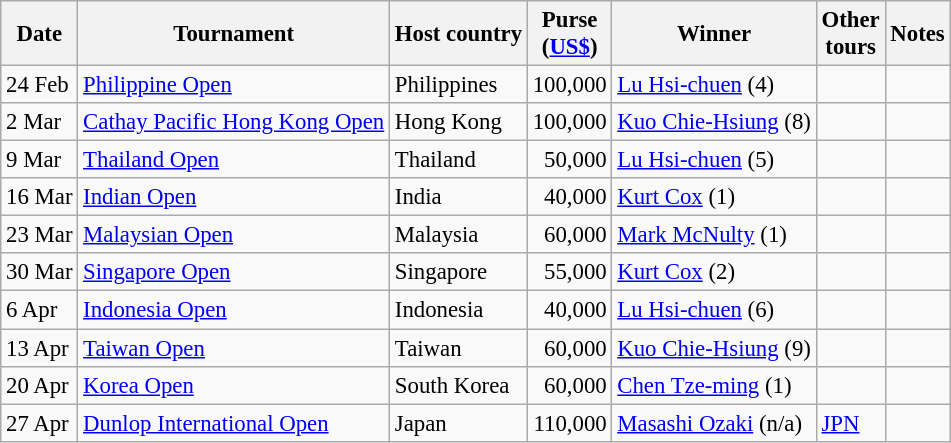<table class="wikitable" style="font-size:95%">
<tr>
<th>Date</th>
<th>Tournament</th>
<th>Host country</th>
<th>Purse<br>(<a href='#'>US$</a>)</th>
<th>Winner</th>
<th>Other<br>tours</th>
<th>Notes</th>
</tr>
<tr>
<td>24 Feb</td>
<td><a href='#'>Philippine Open</a></td>
<td>Philippines</td>
<td align=right>100,000</td>
<td> <a href='#'>Lu Hsi-chuen</a> (4)</td>
<td></td>
<td></td>
</tr>
<tr>
<td>2 Mar</td>
<td><a href='#'>Cathay Pacific Hong Kong Open</a></td>
<td>Hong Kong</td>
<td align=right>100,000</td>
<td> <a href='#'>Kuo Chie-Hsiung</a> (8)</td>
<td></td>
<td></td>
</tr>
<tr>
<td>9 Mar</td>
<td><a href='#'>Thailand Open</a></td>
<td>Thailand</td>
<td align=right>50,000</td>
<td> <a href='#'>Lu Hsi-chuen</a> (5)</td>
<td></td>
<td></td>
</tr>
<tr>
<td>16 Mar</td>
<td><a href='#'>Indian Open</a></td>
<td>India</td>
<td align=right>40,000</td>
<td> <a href='#'>Kurt Cox</a> (1)</td>
<td></td>
<td></td>
</tr>
<tr>
<td>23 Mar</td>
<td><a href='#'>Malaysian Open</a></td>
<td>Malaysia</td>
<td align=right>60,000</td>
<td> <a href='#'>Mark McNulty</a> (1)</td>
<td></td>
<td></td>
</tr>
<tr>
<td>30 Mar</td>
<td><a href='#'>Singapore Open</a></td>
<td>Singapore</td>
<td align=right>55,000</td>
<td> <a href='#'>Kurt Cox</a> (2)</td>
<td></td>
<td></td>
</tr>
<tr>
<td>6 Apr</td>
<td><a href='#'>Indonesia Open</a></td>
<td>Indonesia</td>
<td align=right>40,000</td>
<td> <a href='#'>Lu Hsi-chuen</a> (6)</td>
<td></td>
<td></td>
</tr>
<tr>
<td>13 Apr</td>
<td><a href='#'>Taiwan Open</a></td>
<td>Taiwan</td>
<td align=right>60,000</td>
<td> <a href='#'>Kuo Chie-Hsiung</a> (9)</td>
<td></td>
<td></td>
</tr>
<tr>
<td>20 Apr</td>
<td><a href='#'>Korea Open</a></td>
<td>South Korea</td>
<td align=right>60,000</td>
<td> <a href='#'>Chen Tze-ming</a> (1)</td>
<td></td>
<td></td>
</tr>
<tr>
<td>27 Apr</td>
<td><a href='#'>Dunlop International Open</a></td>
<td>Japan</td>
<td align=right>110,000</td>
<td> <a href='#'>Masashi Ozaki</a> (n/a)</td>
<td><a href='#'>JPN</a></td>
<td></td>
</tr>
</table>
